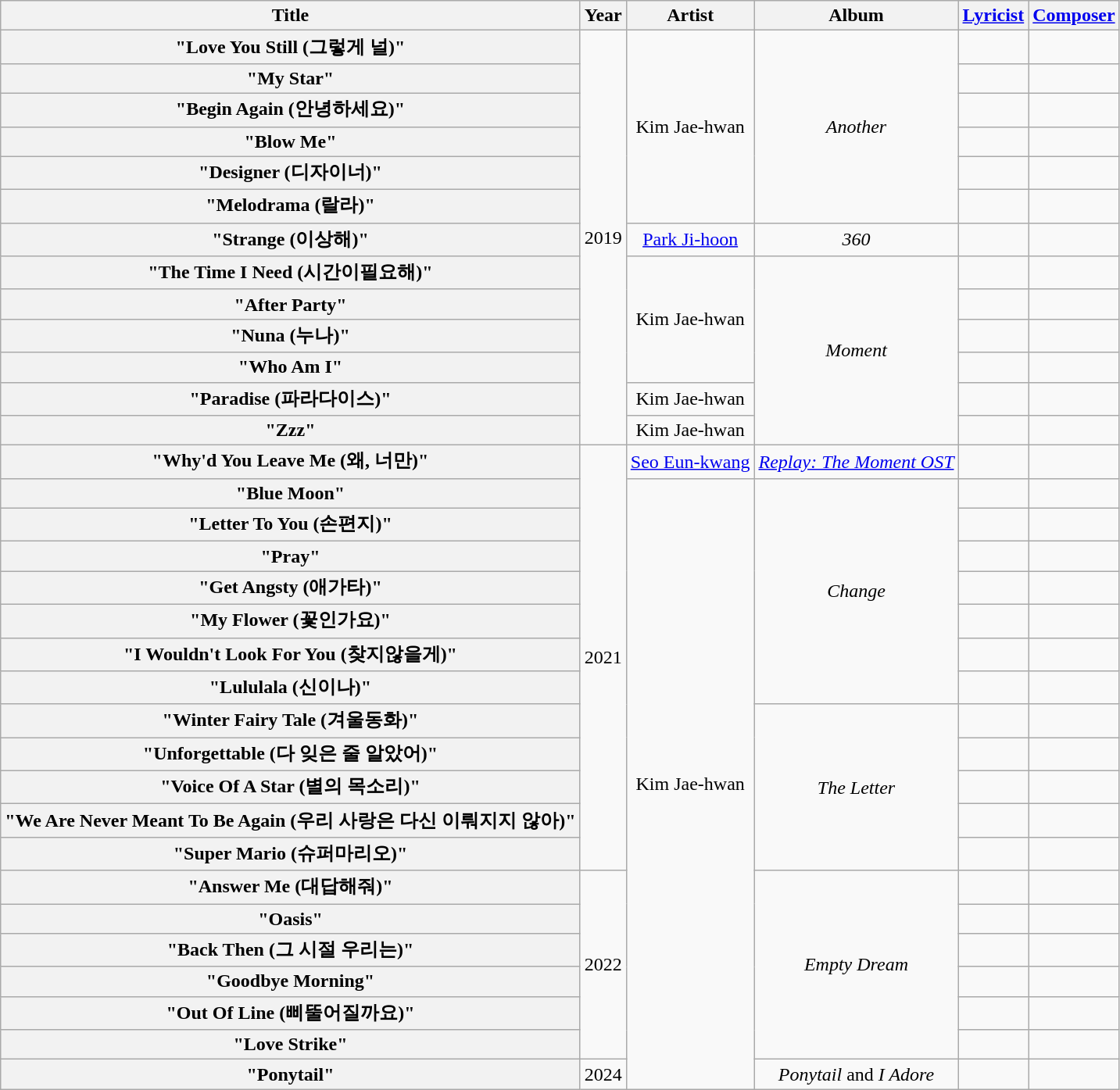<table class="wikitable plainrowheaders" style="text-align:center">
<tr>
<th scope="col">Title</th>
<th scope="col">Year</th>
<th scope="col">Artist</th>
<th scope="col">Album</th>
<th scope="col"><a href='#'>Lyricist</a></th>
<th scope="col"><a href='#'>Composer</a></th>
</tr>
<tr>
<th scope="row">"Love You Still (그렇게 널)"</th>
<td rowspan="13">2019</td>
<td rowspan="6">Kim Jae-hwan</td>
<td rowspan="6"><em>Another</em></td>
<td></td>
<td></td>
</tr>
<tr>
<th scope="row">"My Star"</th>
<td></td>
<td></td>
</tr>
<tr>
<th scope="row">"Begin Again (안녕하세요)"</th>
<td></td>
<td></td>
</tr>
<tr>
<th scope="row">"Blow Me"</th>
<td></td>
<td></td>
</tr>
<tr>
<th scope="row">"Designer (디자이너)"</th>
<td></td>
<td></td>
</tr>
<tr>
<th scope="row">"Melodrama (랄라)"</th>
<td></td>
<td></td>
</tr>
<tr>
<th scope="row">"Strange (이상해)"</th>
<td><a href='#'>Park Ji-hoon</a></td>
<td><em>360</em></td>
<td></td>
<td></td>
</tr>
<tr>
<th scope="row">"The Time I Need (시간이필요해)"</th>
<td rowspan="4">Kim Jae-hwan</td>
<td rowspan="6"><em>Moment</em></td>
<td></td>
<td></td>
</tr>
<tr>
<th scope="row">"After Party"</th>
<td></td>
<td></td>
</tr>
<tr>
<th scope="row">"Nuna (누나)"</th>
<td></td>
<td></td>
</tr>
<tr>
<th scope="row">"Who Am I"</th>
<td></td>
<td></td>
</tr>
<tr>
<th scope="row">"Paradise (파라다이스)"</th>
<td>Kim Jae-hwan<br></td>
<td></td>
<td></td>
</tr>
<tr>
<th scope="row">"Zzz"</th>
<td>Kim Jae-hwan</td>
<td></td>
<td></td>
</tr>
<tr>
<th scope="row">"Why'd You Leave Me (왜, 너만)"</th>
<td rowspan="13">2021</td>
<td><a href='#'>Seo Eun-kwang</a></td>
<td><em><a href='#'>Replay: The Moment OST</a></em></td>
<td></td>
<td></td>
</tr>
<tr>
<th scope="row">"Blue Moon"</th>
<td rowspan="19">Kim Jae-hwan</td>
<td rowspan="7"><em>Change</em></td>
<td></td>
<td></td>
</tr>
<tr>
<th scope="row">"Letter To You (손편지)"</th>
<td></td>
<td></td>
</tr>
<tr>
<th scope="row">"Pray"</th>
<td></td>
<td></td>
</tr>
<tr>
<th scope="row">"Get Angsty (애가타)"</th>
<td></td>
<td></td>
</tr>
<tr>
<th scope="row">"My Flower (꽃인가요)"</th>
<td></td>
<td></td>
</tr>
<tr>
<th scope="row">"I Wouldn't Look For You (찾지않을게)"</th>
<td></td>
<td></td>
</tr>
<tr>
<th scope="row">"Lululala (신이나)"</th>
<td></td>
<td></td>
</tr>
<tr>
<th scope="row">"Winter Fairy Tale (겨울동화)"</th>
<td rowspan="5"><em>The Letter</em></td>
<td></td>
<td></td>
</tr>
<tr>
<th scope="row">"Unforgettable (다 잊은 줄 알았어)"</th>
<td></td>
<td></td>
</tr>
<tr>
<th scope="row">"Voice Of A Star (별의 목소리)"</th>
<td></td>
<td></td>
</tr>
<tr>
<th scope="row">"We Are Never Meant To Be Again (우리 사랑은 다신 이뤄지지 않아)"</th>
<td></td>
<td></td>
</tr>
<tr>
<th scope="row">"Super Mario (슈퍼마리오)"</th>
<td></td>
<td></td>
</tr>
<tr>
<th scope="row">"Answer Me (대답해줘)"</th>
<td rowspan="6">2022</td>
<td rowspan="6"><em>Empty Dream</em></td>
<td></td>
<td></td>
</tr>
<tr>
<th scope="row">"Oasis"</th>
<td></td>
<td></td>
</tr>
<tr>
<th scope="row">"Back Then (그 시절 우리는)"</th>
<td></td>
<td></td>
</tr>
<tr>
<th scope="row">"Goodbye Morning"</th>
<td></td>
<td></td>
</tr>
<tr>
<th scope="row">"Out Of Line (삐뚤어질까요)"</th>
<td></td>
<td></td>
</tr>
<tr>
<th scope="row">"Love Strike"</th>
<td></td>
<td></td>
</tr>
<tr>
<th scope="row">"Ponytail"</th>
<td>2024</td>
<td><em>Ponytail</em> and <em>I Adore</em></td>
<td></td>
<td></td>
</tr>
</table>
